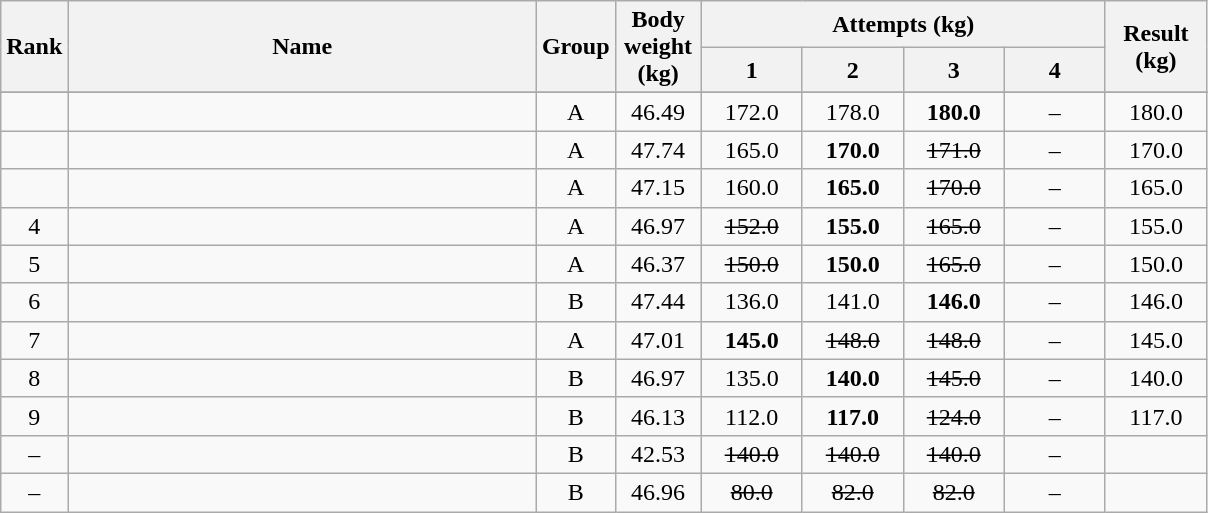<table class="wikitable" style="text-align:center;">
<tr>
<th rowspan=2>Rank</th>
<th rowspan=2 width=305>Name</th>
<th rowspan=2 width=20>Group</th>
<th rowspan=2 width=50>Body weight (kg)</th>
<th colspan=4>Attempts (kg)</th>
<th rowspan=2 width=60>Result (kg)</th>
</tr>
<tr>
<th width=60>1</th>
<th width=60>2</th>
<th width=60>3</th>
<th width=60>4</th>
</tr>
<tr>
</tr>
<tr>
<td></td>
<td align=left></td>
<td>A</td>
<td>46.49</td>
<td>172.0</td>
<td>178.0</td>
<td><strong>180.0</strong></td>
<td>–</td>
<td>180.0 </td>
</tr>
<tr>
<td></td>
<td align=left></td>
<td>A</td>
<td>47.74</td>
<td>165.0</td>
<td><strong>170.0</strong></td>
<td><s>171.0</s></td>
<td>–</td>
<td>170.0</td>
</tr>
<tr>
<td></td>
<td align=left></td>
<td>A</td>
<td>47.15</td>
<td>160.0</td>
<td><strong>165.0</strong></td>
<td><s>170.0</s></td>
<td>–</td>
<td>165.0</td>
</tr>
<tr>
<td>4</td>
<td align=left></td>
<td>A</td>
<td>46.97</td>
<td><s>152.0</s></td>
<td><strong>155.0</strong></td>
<td><s>165.0</s></td>
<td>–</td>
<td>155.0</td>
</tr>
<tr>
<td>5</td>
<td align=left></td>
<td>A</td>
<td>46.37</td>
<td><s>150.0</s></td>
<td><strong>150.0</strong></td>
<td><s>165.0</s></td>
<td>–</td>
<td>150.0</td>
</tr>
<tr>
<td>6</td>
<td align=left></td>
<td>B</td>
<td>47.44</td>
<td>136.0</td>
<td>141.0</td>
<td><strong>146.0</strong></td>
<td>–</td>
<td>146.0</td>
</tr>
<tr>
<td>7</td>
<td align=left></td>
<td>A</td>
<td>47.01</td>
<td><strong>145.0</strong></td>
<td><s>148.0</s></td>
<td><s>148.0</s></td>
<td>–</td>
<td>145.0</td>
</tr>
<tr>
<td>8</td>
<td align=left></td>
<td>B</td>
<td>46.97</td>
<td>135.0</td>
<td><strong>140.0</strong></td>
<td><s>145.0</s></td>
<td>–</td>
<td>140.0</td>
</tr>
<tr>
<td>9</td>
<td align=left></td>
<td>B</td>
<td>46.13</td>
<td>112.0</td>
<td><strong>117.0</strong></td>
<td><s>124.0</s></td>
<td>–</td>
<td>117.0</td>
</tr>
<tr>
<td>–</td>
<td align=left></td>
<td>B</td>
<td>42.53</td>
<td><s>140.0</s></td>
<td><s>140.0</s></td>
<td><s>140.0</s></td>
<td>–</td>
<td></td>
</tr>
<tr>
<td>–</td>
<td align=left></td>
<td>B</td>
<td>46.96</td>
<td><s>80.0</s></td>
<td><s>82.0</s></td>
<td><s>82.0</s></td>
<td>–</td>
<td></td>
</tr>
</table>
